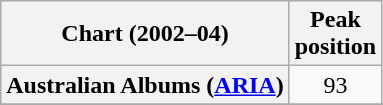<table class="wikitable sortable plainrowheaders" style="text-align:center">
<tr>
<th scope="col">Chart (2002–04)</th>
<th scope="col">Peak<br>position</th>
</tr>
<tr>
<th scope="row">Australian Albums (<a href='#'>ARIA</a>)</th>
<td>93</td>
</tr>
<tr>
</tr>
<tr>
</tr>
<tr>
</tr>
</table>
